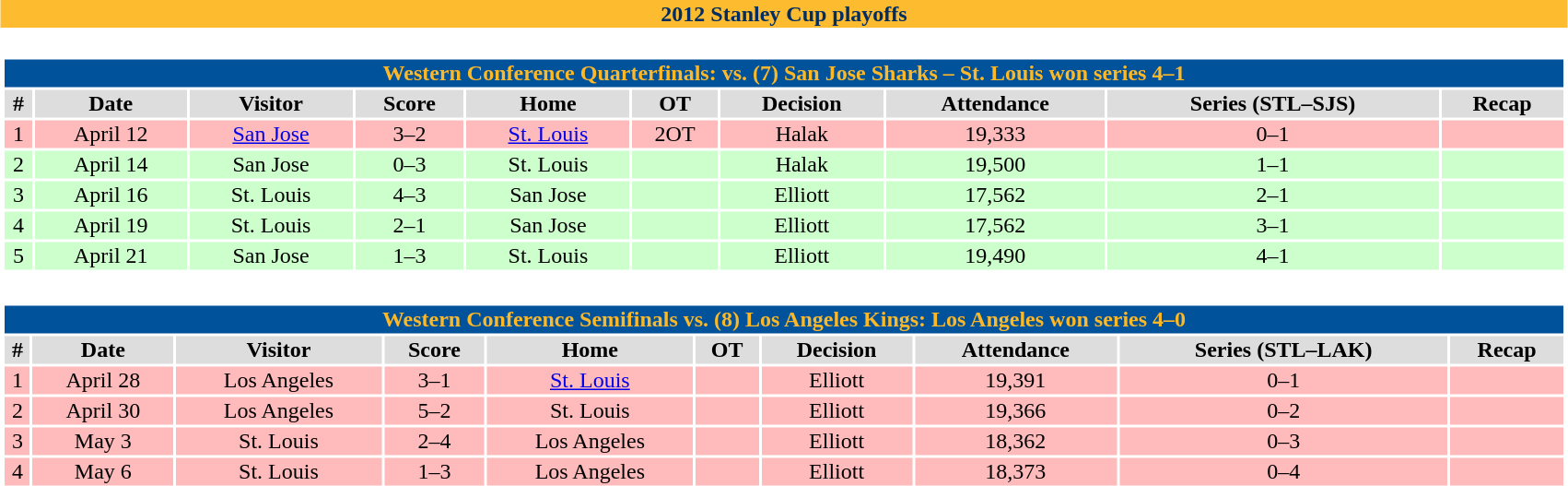<table class="toccolours" width=90% style="clear:both; margin:1.5em auto; text-align:center;">
<tr>
<th colspan=10 style="background:#FDBB30; color:#002D62;">2012 Stanley Cup playoffs</th>
</tr>
<tr>
<td colspan=10><br><table class="toccolours collapsible collapsed" width=100%>
<tr>
<th colspan=10 style="background:#00529B; color:#FDB827;">Western Conference Quarterfinals: vs. (7) San Jose Sharks – St. Louis won series 4–1</th>
</tr>
<tr style="text-align:center; background:#dddddd">
<td><strong>#</strong></td>
<td><strong>Date</strong></td>
<td><strong>Visitor</strong></td>
<td><strong>Score</strong></td>
<td><strong>Home</strong></td>
<td><strong>OT</strong></td>
<td><strong>Decision</strong></td>
<td><strong>Attendance</strong></td>
<td><strong>Series (STL–SJS)</strong></td>
<td><strong>Recap</strong></td>
</tr>
<tr style="text-align:center; background:#ffbbbb">
<td>1</td>
<td>April 12</td>
<td><a href='#'>San Jose</a></td>
<td>3–2</td>
<td><a href='#'>St. Louis</a></td>
<td>2OT</td>
<td>Halak</td>
<td>19,333</td>
<td>0–1</td>
<td></td>
</tr>
<tr style="text-align:center; background:#ccffcc">
<td>2</td>
<td>April 14</td>
<td>San Jose</td>
<td>0–3</td>
<td>St. Louis</td>
<td></td>
<td>Halak</td>
<td>19,500</td>
<td>1–1</td>
<td></td>
</tr>
<tr style="text-align:center; background:#ccffcc">
<td>3</td>
<td>April 16</td>
<td>St. Louis</td>
<td>4–3</td>
<td>San Jose</td>
<td></td>
<td>Elliott</td>
<td>17,562</td>
<td>2–1</td>
<td></td>
</tr>
<tr style="text-align:center; background:#ccffcc">
<td>4</td>
<td>April 19</td>
<td>St. Louis</td>
<td>2–1</td>
<td>San Jose</td>
<td></td>
<td>Elliott</td>
<td>17,562</td>
<td>3–1</td>
<td></td>
</tr>
<tr style="text-align:center; background:#ccffcc">
<td>5</td>
<td>April 21</td>
<td>San Jose</td>
<td>1–3</td>
<td>St. Louis</td>
<td></td>
<td>Elliott</td>
<td>19,490</td>
<td>4–1</td>
<td></td>
</tr>
</table>
</td>
</tr>
<tr>
<td colspan=10><br><table class="toccolours collapsible collapsed" width=100%>
<tr>
<th colspan=10 style="background:#00529B; color:#FDB827;">Western Conference Semifinals vs. (8) Los Angeles Kings: Los Angeles won series 4–0</th>
</tr>
<tr style="text-align:center; background:#dddddd">
<td><strong>#</strong></td>
<td><strong>Date</strong></td>
<td><strong>Visitor</strong></td>
<td><strong>Score</strong></td>
<td><strong>Home</strong></td>
<td><strong>OT</strong></td>
<td><strong>Decision</strong></td>
<td><strong>Attendance</strong></td>
<td><strong>Series (STL–LAK)</strong></td>
<td><strong>Recap</strong></td>
</tr>
<tr style="text-align:center; background:#ffbbbb">
<td>1</td>
<td>April 28</td>
<td>Los Angeles</td>
<td>3–1</td>
<td><a href='#'>St. Louis</a></td>
<td></td>
<td>Elliott</td>
<td>19,391</td>
<td>0–1</td>
<td></td>
</tr>
<tr style="text-align:center; background:#ffbbbb">
<td>2</td>
<td>April 30</td>
<td>Los Angeles</td>
<td>5–2</td>
<td>St. Louis</td>
<td></td>
<td>Elliott</td>
<td>19,366</td>
<td>0–2</td>
<td></td>
</tr>
<tr style="text-align:center; background:#ffbbbb">
<td>3</td>
<td>May 3</td>
<td>St. Louis</td>
<td>2–4</td>
<td>Los Angeles</td>
<td></td>
<td>Elliott</td>
<td>18,362</td>
<td>0–3</td>
<td></td>
</tr>
<tr style="text-align:center; background:#ffbbbb">
<td>4</td>
<td>May 6</td>
<td>St. Louis</td>
<td>1–3</td>
<td>Los Angeles</td>
<td></td>
<td>Elliott</td>
<td>18,373</td>
<td>0–4</td>
<td></td>
</tr>
</table>
</td>
</tr>
</table>
